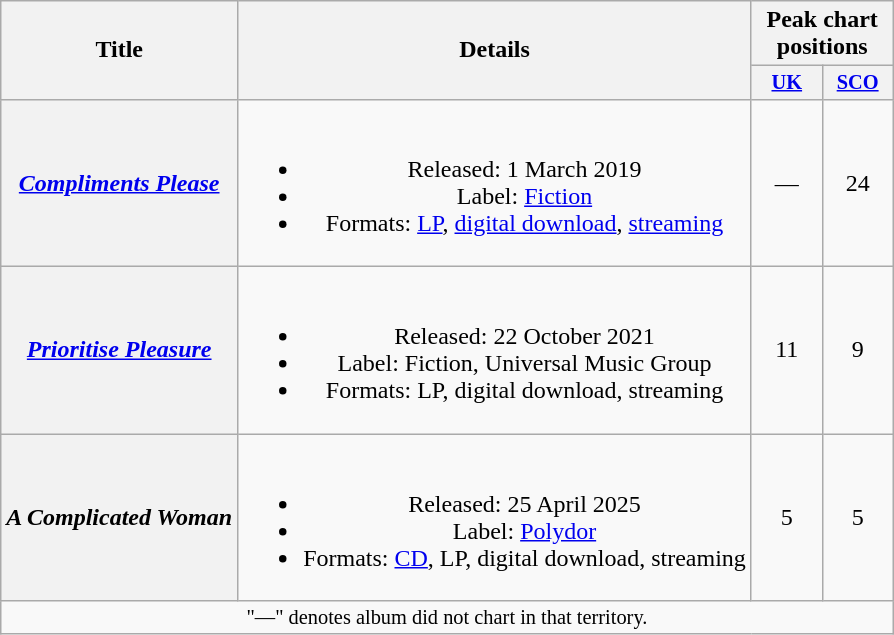<table class="wikitable plainrowheaders" style="text-align:center;">
<tr>
<th scope="col" rowspan="2">Title</th>
<th scope="col" rowspan="2">Details</th>
<th scope="col" colspan="2">Peak chart positions</th>
</tr>
<tr>
<th scope="col" style="width:3em;font-size:85%;"><a href='#'>UK</a><br></th>
<th scope="col" style="width:3em;font-size:85%;"><a href='#'>SCO</a><br></th>
</tr>
<tr>
<th scope="row"><em><a href='#'>Compliments Please</a></em></th>
<td><br><ul><li>Released: 1 March 2019</li><li>Label: <a href='#'>Fiction</a></li><li>Formats: <a href='#'>LP</a>, <a href='#'>digital download</a>, <a href='#'>streaming</a></li></ul></td>
<td>—</td>
<td>24</td>
</tr>
<tr>
<th scope="row"><em><a href='#'>Prioritise Pleasure</a></em></th>
<td><br><ul><li>Released: 22 October 2021</li><li>Label: Fiction, Universal Music Group</li><li>Formats: LP, digital download, streaming</li></ul></td>
<td>11</td>
<td>9</td>
</tr>
<tr>
<th scope="row"><em>A Complicated Woman</em></th>
<td><br><ul><li>Released: 25 April 2025</li><li>Label: <a href='#'>Polydor</a></li><li>Formats: <a href='#'>CD</a>, LP, digital download, streaming</li></ul></td>
<td>5</td>
<td>5</td>
</tr>
<tr>
<td colspan="4" style="font-size:85%">"—" denotes album did not chart in that territory.</td>
</tr>
</table>
